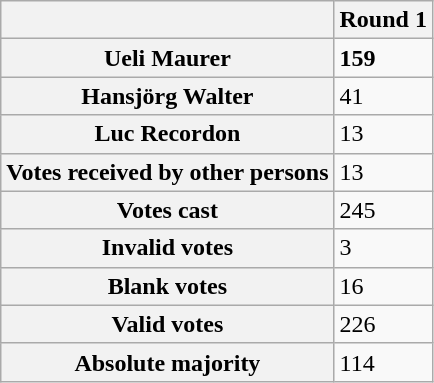<table class="wikitable">
<tr>
<th></th>
<th>Round 1</th>
</tr>
<tr>
<th>Ueli Maurer</th>
<td><strong>159</strong></td>
</tr>
<tr>
<th>Hansjörg Walter</th>
<td>41</td>
</tr>
<tr>
<th>Luc Recordon</th>
<td>13</td>
</tr>
<tr>
<th>Votes received by other persons</th>
<td>13</td>
</tr>
<tr>
<th>Votes cast</th>
<td>245</td>
</tr>
<tr>
<th>Invalid votes</th>
<td>3</td>
</tr>
<tr>
<th>Blank votes</th>
<td>16</td>
</tr>
<tr>
<th>Valid votes</th>
<td>226</td>
</tr>
<tr>
<th>Absolute majority</th>
<td>114</td>
</tr>
</table>
